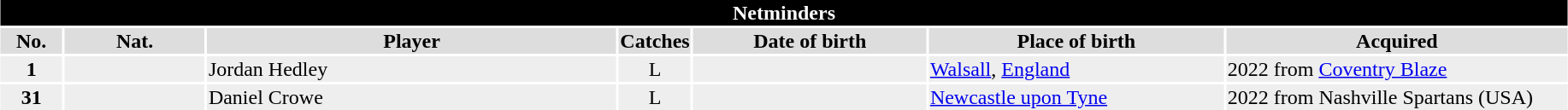<table class="toccolours"  style="width:97%; clear:both; margin:1.5em auto; text-align:center;">
<tr>
<th colspan="11" style="background:#000000; color:#FFFFFF;">Netminders</th>
</tr>
<tr style="background:#ddd;">
<th width=4%>No.</th>
<th width=9%>Nat.</th>
<th !width=17%>Player</th>
<th width=4%>Catches</th>
<th width=15%>Date of birth</th>
<th width=19%>Place of birth</th>
<th width=22%>Acquired</th>
</tr>
<tr style="background:#eee;">
<td><strong>1</strong></td>
<td></td>
<td align=left>Jordan Hedley</td>
<td>L</td>
<td align=left></td>
<td align=left><a href='#'>Walsall</a>, <a href='#'>England</a></td>
<td align=left>2022 from <a href='#'>Coventry Blaze</a></td>
</tr>
<tr style="background:#eee;">
<td><strong>31</strong></td>
<td></td>
<td align=left>Daniel Crowe</td>
<td>L</td>
<td align=left></td>
<td align=left><a href='#'>Newcastle upon Tyne</a></td>
<td align=left>2022 from Nashville Spartans (USA)</td>
</tr>
</table>
